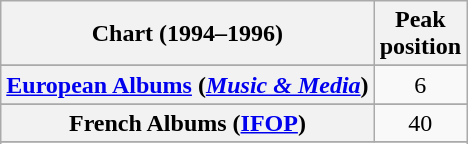<table class="wikitable sortable plainrowheaders" style="text-align:center">
<tr>
<th scope="col">Chart (1994–1996)</th>
<th scope="col">Peak<br>position</th>
</tr>
<tr>
</tr>
<tr>
</tr>
<tr>
</tr>
<tr>
</tr>
<tr>
</tr>
<tr>
</tr>
<tr>
<th scope="row"><a href='#'>European Albums</a> (<em><a href='#'>Music & Media</a></em>)</th>
<td>6</td>
</tr>
<tr>
</tr>
<tr>
<th scope="row">French Albums (<a href='#'>IFOP</a>)</th>
<td>40</td>
</tr>
<tr>
</tr>
<tr>
</tr>
<tr>
</tr>
<tr>
</tr>
<tr>
</tr>
<tr>
</tr>
<tr>
</tr>
<tr>
</tr>
<tr>
</tr>
<tr>
</tr>
</table>
